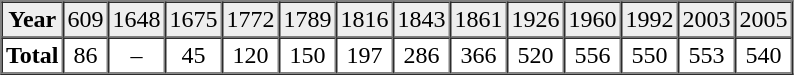<table border="1" cellpadding="2" cellspacing="0" width="500">
<tr bgcolor="#eeeeee" align="center">
<td><strong>Year</strong></td>
<td>609</td>
<td>1648</td>
<td>1675</td>
<td>1772</td>
<td>1789</td>
<td>1816</td>
<td>1843</td>
<td>1861</td>
<td>1926</td>
<td>1960</td>
<td>1992</td>
<td>2003</td>
<td>2005</td>
</tr>
<tr align="center">
<td><strong>Total</strong></td>
<td>86</td>
<td>–</td>
<td>45</td>
<td>120</td>
<td>150</td>
<td>197</td>
<td>286</td>
<td>366</td>
<td>520</td>
<td>556</td>
<td>550</td>
<td>553</td>
<td>540</td>
</tr>
</table>
